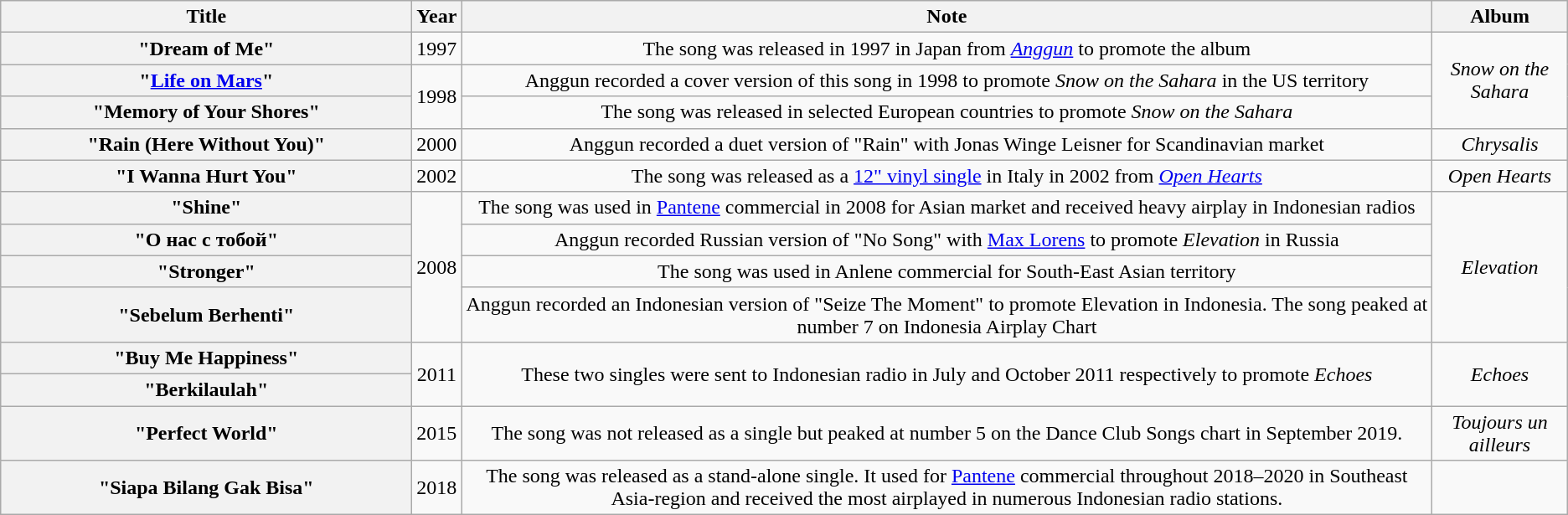<table class="wikitable plainrowheaders" style="text-align:center;">
<tr>
<th scope="col" style="width:20em;">Title</th>
<th scope="col">Year</th>
<th scope="col">Note</th>
<th scope="col">Album</th>
</tr>
<tr>
<th scope="row">"Dream of Me"</th>
<td>1997</td>
<td>The song was released in 1997 in Japan from <em><a href='#'>Anggun</a></em> to promote the album</td>
<td rowspan="3"><em>Snow on the Sahara</em></td>
</tr>
<tr>
<th scope="row">"<a href='#'>Life on Mars</a>"</th>
<td rowspan="2">1998</td>
<td>Anggun recorded a cover version of this song in 1998 to promote <em>Snow on the Sahara</em> in the US territory</td>
</tr>
<tr>
<th scope="row">"Memory of Your Shores"</th>
<td>The song was released in selected European countries to promote <em>Snow on the Sahara</em></td>
</tr>
<tr>
<th scope="row">"Rain (Here Without You)"</th>
<td>2000</td>
<td>Anggun recorded a duet version of "Rain" with Jonas Winge Leisner for Scandinavian market</td>
<td><em>Chrysalis</em></td>
</tr>
<tr>
<th scope="row">"I Wanna Hurt You"</th>
<td>2002</td>
<td>The song was released as a <a href='#'>12" vinyl single</a> in Italy in 2002 from <em><a href='#'>Open Hearts</a></em></td>
<td><em>Open Hearts</em></td>
</tr>
<tr>
<th scope="row">"Shine"</th>
<td rowspan="4">2008</td>
<td>The song was used in <a href='#'>Pantene</a> commercial in 2008 for Asian market and received heavy airplay in Indonesian radios</td>
<td rowspan="4"><em>Elevation</em></td>
</tr>
<tr>
<th scope="row">"О нас с тобой"</th>
<td>Anggun recorded Russian version of "No Song" with <a href='#'>Max Lorens</a> to promote <em>Elevation</em> in Russia</td>
</tr>
<tr>
<th scope="row">"Stronger" </th>
<td>The song was used in Anlene commercial for South-East Asian territory</td>
</tr>
<tr>
<th scope="row">"Sebelum Berhenti"</th>
<td>Anggun recorded an Indonesian version of "Seize The Moment" to promote Elevation in Indonesia. The song peaked at number 7 on Indonesia Airplay Chart</td>
</tr>
<tr>
<th scope="row">"Buy Me Happiness"</th>
<td rowspan="2">2011</td>
<td rowspan="2">These two singles were sent to Indonesian radio in July and October 2011 respectively to promote <em>Echoes</em></td>
<td rowspan="2"><em>Echoes</em></td>
</tr>
<tr>
<th scope="row">"Berkilaulah"</th>
</tr>
<tr>
<th scope="row">"Perfect World"</th>
<td>2015</td>
<td>The song was not released as a single but peaked at number 5 on the Dance Club Songs chart in September 2019.</td>
<td><em>Toujours un ailleurs</em></td>
</tr>
<tr>
<th scope="row">"Siapa Bilang Gak Bisa"</th>
<td>2018</td>
<td>The song was released as a stand-alone single. It used for <a href='#'>Pantene</a> commercial throughout 2018–2020 in Southeast Asia-region and received the most airplayed in  numerous Indonesian radio stations.</td>
<td></td>
</tr>
</table>
